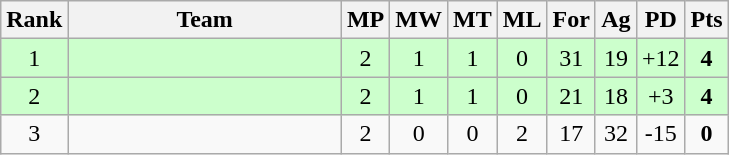<table class=wikitable style="text-align:center">
<tr>
<th width=20>Rank</th>
<th width=175>Team</th>
<th width=20>MP</th>
<th width=20>MW</th>
<th width=20>MT</th>
<th width=20>ML</th>
<th width=20>For</th>
<th width=20>Ag</th>
<th width=20>PD</th>
<th width=20>Pts</th>
</tr>
<tr bgcolor="#ccffcc">
<td>1</td>
<td align=left><strong></strong></td>
<td>2</td>
<td>1</td>
<td>1</td>
<td>0</td>
<td>31</td>
<td>19</td>
<td>+12</td>
<td><strong>4</strong></td>
</tr>
<tr bgcolor="#ccffcc">
<td>2</td>
<td align=left><strong></strong></td>
<td>2</td>
<td>1</td>
<td>1</td>
<td>0</td>
<td>21</td>
<td>18</td>
<td>+3</td>
<td><strong>4</strong></td>
</tr>
<tr>
<td>3</td>
<td align=left></td>
<td>2</td>
<td>0</td>
<td>0</td>
<td>2</td>
<td>17</td>
<td>32</td>
<td>-15</td>
<td><strong>0</strong></td>
</tr>
</table>
